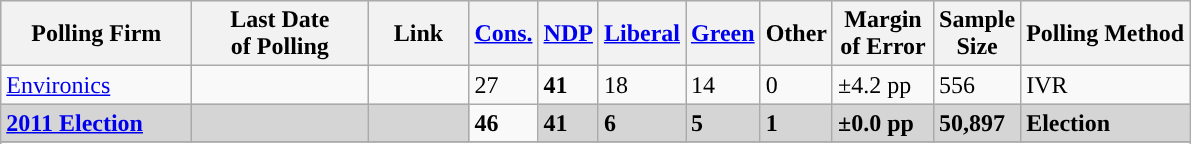<table class="wikitable sortable">
<tr style="background:#e9e9e9;">
<th style="width:120px">Polling Firm</th>
<th style="width:110px">Last Date<br>of Polling</th>
<th style="width:60px" class="unsortable">Link</th>
<th style="background-color:"><strong><a href='#'>Cons.</a></strong></th>
<th style="background-color:"><strong><a href='#'>NDP</a></strong></th>
<th style="background-color:"><strong><a href='#'>Liberal</a></strong></th>
<th style="background-color:"><strong><a href='#'>Green</a></strong></th>
<th style="background-color:"><strong>Other</strong></th>
<th style="width:60px;" class=unsortable>Margin<br>of Error</th>
<th style="width:50px;" class=unsortable>Sample<br>Size</th>
<th class=unsortable>Polling Method</th>
</tr>
<tr>
<td><a href='#'>Environics</a></td>
<td></td>
<td></td>
<td>27</td>
<td><strong>41</strong></td>
<td>18</td>
<td>14</td>
<td>0</td>
<td>±4.2 pp</td>
<td>556</td>
<td>IVR</td>
</tr>
<tr>
<td style="background:#D5D5D5"><strong><a href='#'>2011 Election</a></strong></td>
<td style="background:#D5D5D5"><strong></strong></td>
<td style="background:#D5D5D5"></td>
<td><strong>46</strong></td>
<td style="background:#D5D5D5"><strong>41</strong></td>
<td style="background:#D5D5D5"><strong>6</strong></td>
<td style="background:#D5D5D5"><strong>5</strong></td>
<td style="background:#D5D5D5"><strong>1</strong></td>
<td style="background:#D5D5D5"><strong>±0.0 pp</strong></td>
<td style="background:#D5D5D5"><strong>50,897</strong></td>
<td style="background:#D5D5D5"><strong>Election</strong></td>
</tr>
<tr>
</tr>
<tr>
</tr>
</table>
